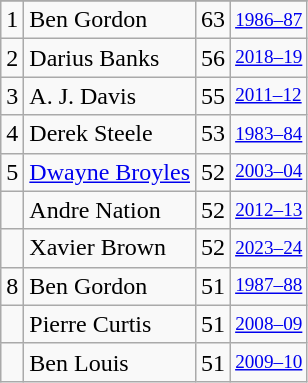<table class="wikitable">
<tr>
</tr>
<tr>
<td>1</td>
<td>Ben Gordon</td>
<td>63</td>
<td style="font-size:80%;"><a href='#'>1986–87</a></td>
</tr>
<tr>
<td>2</td>
<td>Darius Banks</td>
<td>56</td>
<td style="font-size:80%;"><a href='#'>2018–19</a></td>
</tr>
<tr>
<td>3</td>
<td>A. J. Davis</td>
<td>55</td>
<td style="font-size:80%;"><a href='#'>2011–12</a></td>
</tr>
<tr>
<td>4</td>
<td>Derek Steele</td>
<td>53</td>
<td style="font-size:80%;"><a href='#'>1983–84</a></td>
</tr>
<tr>
<td>5</td>
<td><a href='#'>Dwayne Broyles</a></td>
<td>52</td>
<td style="font-size:80%;"><a href='#'>2003–04</a></td>
</tr>
<tr>
<td></td>
<td>Andre Nation</td>
<td>52</td>
<td style="font-size:80%;"><a href='#'>2012–13</a></td>
</tr>
<tr>
<td></td>
<td>Xavier Brown</td>
<td>52</td>
<td style="font-size:80%;"><a href='#'>2023–24</a></td>
</tr>
<tr>
<td>8</td>
<td>Ben Gordon</td>
<td>51</td>
<td style="font-size:80%;"><a href='#'>1987–88</a></td>
</tr>
<tr>
<td></td>
<td>Pierre Curtis</td>
<td>51</td>
<td style="font-size:80%;"><a href='#'>2008–09</a></td>
</tr>
<tr>
<td></td>
<td>Ben Louis</td>
<td>51</td>
<td style="font-size:80%;"><a href='#'>2009–10</a></td>
</tr>
</table>
